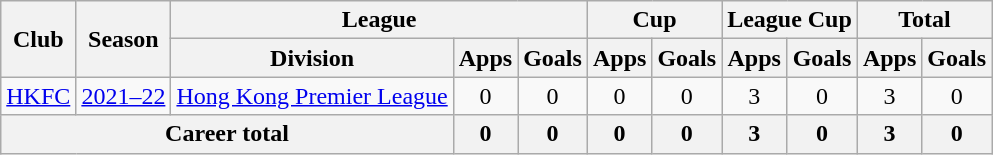<table class="wikitable" style="text-align: center">
<tr>
<th rowspan="2">Club</th>
<th rowspan="2">Season</th>
<th colspan="3">League</th>
<th colspan="2">Cup</th>
<th colspan="2">League Cup</th>
<th colspan="2">Total</th>
</tr>
<tr>
<th>Division</th>
<th>Apps</th>
<th>Goals</th>
<th>Apps</th>
<th>Goals</th>
<th>Apps</th>
<th>Goals</th>
<th>Apps</th>
<th>Goals</th>
</tr>
<tr>
<td><a href='#'>HKFC</a></td>
<td><a href='#'>2021–22</a></td>
<td><a href='#'>Hong Kong Premier League</a></td>
<td>0</td>
<td>0</td>
<td>0</td>
<td>0</td>
<td>3</td>
<td>0</td>
<td>3</td>
<td>0</td>
</tr>
<tr>
<th colspan="3">Career total</th>
<th>0</th>
<th>0</th>
<th>0</th>
<th>0</th>
<th>3</th>
<th>0</th>
<th>3</th>
<th>0</th>
</tr>
</table>
